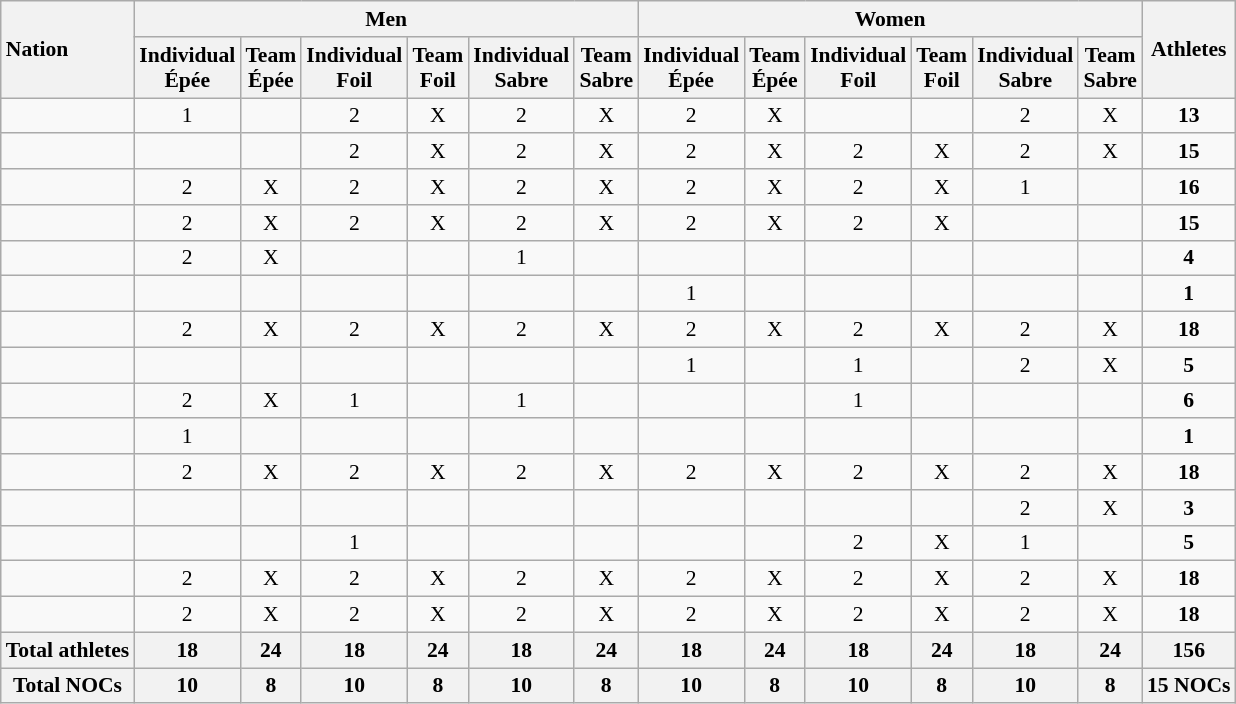<table class="wikitable collapsible sortable" style="text-align:center; font-size:90%">
<tr>
<th rowspan="2" style="text-align:left;">Nation</th>
<th colspan="6">Men</th>
<th colspan="6">Women</th>
<th rowspan=2>Athletes</th>
</tr>
<tr>
<th style="width:2em">Individual Épée</th>
<th style="width:2em">Team Épée</th>
<th style="width:2em">Individual Foil</th>
<th style="width:2em">Team Foil</th>
<th style="width:2em">Individual Sabre</th>
<th style="width:2em">Team Sabre</th>
<th style="width:2em">Individual Épée</th>
<th style="width:2em">Team Épée</th>
<th style="width:2em">Individual Foil</th>
<th style="width:2em">Team Foil</th>
<th style="width:2em">Individual Sabre</th>
<th style="width:2em">Team Sabre</th>
</tr>
<tr>
<td style="text-align:left;"></td>
<td>1</td>
<td></td>
<td>2</td>
<td>X</td>
<td>2</td>
<td>X</td>
<td>2</td>
<td>X</td>
<td></td>
<td></td>
<td>2</td>
<td>X</td>
<td><strong>13</strong></td>
</tr>
<tr>
<td style="text-align:left;"></td>
<td></td>
<td></td>
<td>2</td>
<td>X</td>
<td>2</td>
<td>X</td>
<td>2</td>
<td>X</td>
<td>2</td>
<td>X</td>
<td>2</td>
<td>X</td>
<td><strong>15</strong></td>
</tr>
<tr>
<td style="text-align:left;"></td>
<td>2</td>
<td>X</td>
<td>2</td>
<td>X</td>
<td>2</td>
<td>X</td>
<td>2</td>
<td>X</td>
<td>2</td>
<td>X</td>
<td>1</td>
<td></td>
<td><strong>16</strong></td>
</tr>
<tr>
<td style="text-align:left;"></td>
<td>2</td>
<td>X</td>
<td>2</td>
<td>X</td>
<td>2</td>
<td>X</td>
<td>2</td>
<td>X</td>
<td>2</td>
<td>X</td>
<td></td>
<td></td>
<td><strong>15</strong></td>
</tr>
<tr>
<td style="text-align:left;"></td>
<td>2</td>
<td>X</td>
<td></td>
<td></td>
<td>1</td>
<td></td>
<td></td>
<td></td>
<td></td>
<td></td>
<td></td>
<td></td>
<td><strong>4</strong></td>
</tr>
<tr>
<td style="text-align:left;"></td>
<td></td>
<td></td>
<td></td>
<td></td>
<td></td>
<td></td>
<td>1</td>
<td></td>
<td></td>
<td></td>
<td></td>
<td></td>
<td><strong>1</strong></td>
</tr>
<tr>
<td style="text-align:left;"></td>
<td>2</td>
<td>X</td>
<td>2</td>
<td>X</td>
<td>2</td>
<td>X</td>
<td>2</td>
<td>X</td>
<td>2</td>
<td>X</td>
<td>2</td>
<td>X</td>
<td><strong>18</strong></td>
</tr>
<tr>
<td style="text-align:left;"></td>
<td></td>
<td></td>
<td></td>
<td></td>
<td></td>
<td></td>
<td>1</td>
<td></td>
<td>1</td>
<td></td>
<td>2</td>
<td>X</td>
<td><strong>5</strong></td>
</tr>
<tr>
<td style="text-align:left;"></td>
<td>2</td>
<td>X</td>
<td>1</td>
<td></td>
<td>1</td>
<td></td>
<td></td>
<td></td>
<td>1</td>
<td></td>
<td></td>
<td></td>
<td><strong>6</strong></td>
</tr>
<tr>
<td style="text-align:left;"></td>
<td>1</td>
<td></td>
<td></td>
<td></td>
<td></td>
<td></td>
<td></td>
<td></td>
<td></td>
<td></td>
<td></td>
<td></td>
<td><strong>1</strong></td>
</tr>
<tr>
<td style="text-align:left;"></td>
<td>2</td>
<td>X</td>
<td>2</td>
<td>X</td>
<td>2</td>
<td>X</td>
<td>2</td>
<td>X</td>
<td>2</td>
<td>X</td>
<td>2</td>
<td>X</td>
<td><strong>18</strong></td>
</tr>
<tr>
<td style="text-align:left;"></td>
<td></td>
<td></td>
<td></td>
<td></td>
<td></td>
<td></td>
<td></td>
<td></td>
<td></td>
<td></td>
<td>2</td>
<td>X</td>
<td><strong>3</strong></td>
</tr>
<tr>
<td style="text-align:left;"></td>
<td></td>
<td></td>
<td>1</td>
<td></td>
<td></td>
<td></td>
<td></td>
<td></td>
<td>2</td>
<td>X</td>
<td>1</td>
<td></td>
<td><strong>5</strong></td>
</tr>
<tr>
<td style="text-align:left;"></td>
<td>2</td>
<td>X</td>
<td>2</td>
<td>X</td>
<td>2</td>
<td>X</td>
<td>2</td>
<td>X</td>
<td>2</td>
<td>X</td>
<td>2</td>
<td>X</td>
<td><strong>18</strong></td>
</tr>
<tr>
<td style="text-align:left;"></td>
<td>2</td>
<td>X</td>
<td>2</td>
<td>X</td>
<td>2</td>
<td>X</td>
<td>2</td>
<td>X</td>
<td>2</td>
<td>X</td>
<td>2</td>
<td>X</td>
<td><strong>18</strong></td>
</tr>
<tr class="sortbottom">
<th>Total athletes</th>
<th>18</th>
<th>24</th>
<th>18</th>
<th>24</th>
<th>18</th>
<th>24</th>
<th>18</th>
<th>24</th>
<th>18</th>
<th>24</th>
<th>18</th>
<th>24</th>
<th>156</th>
</tr>
<tr class="sortbottom">
<th>Total  NOCs</th>
<th>10</th>
<th>8</th>
<th>10</th>
<th>8</th>
<th>10</th>
<th>8</th>
<th>10</th>
<th>8</th>
<th>10</th>
<th>8</th>
<th>10</th>
<th>8</th>
<th>15 NOCs</th>
</tr>
</table>
